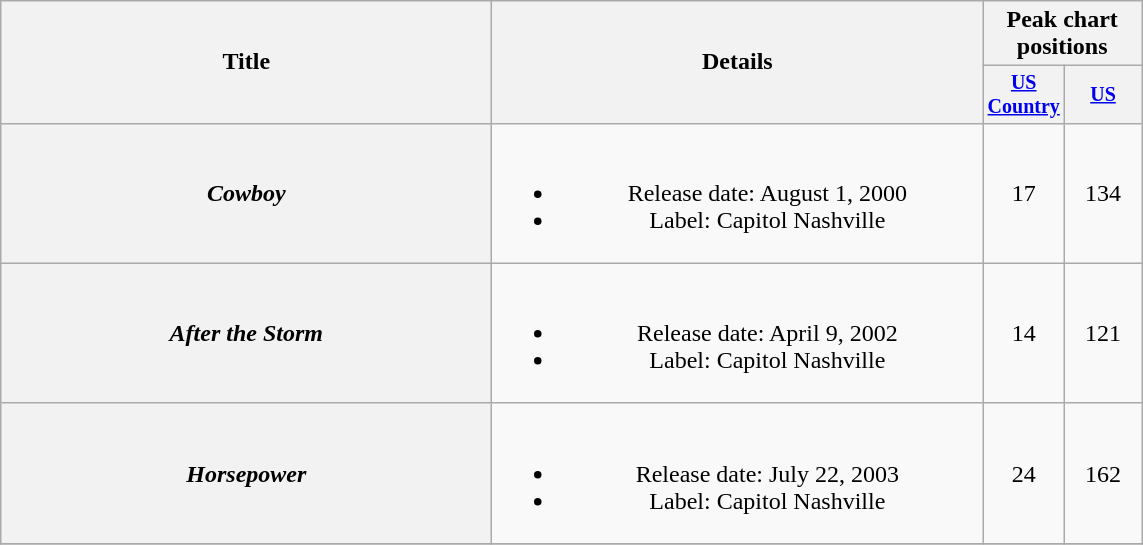<table class="wikitable plainrowheaders" style="text-align:center;">
<tr>
<th rowspan="2" style="width:20em;">Title</th>
<th rowspan="2" style="width:20em;">Details</th>
<th colspan="2">Peak chart<br>positions</th>
</tr>
<tr style="font-size:smaller;">
<th width="45"><a href='#'>US Country</a></th>
<th width="45"><a href='#'>US</a></th>
</tr>
<tr>
<th scope="row"><em>Cowboy</em></th>
<td><br><ul><li>Release date: August 1, 2000</li><li>Label: Capitol Nashville</li></ul></td>
<td>17</td>
<td>134</td>
</tr>
<tr>
<th scope="row"><em>After the Storm</em></th>
<td><br><ul><li>Release date: April 9, 2002</li><li>Label: Capitol Nashville</li></ul></td>
<td>14</td>
<td>121</td>
</tr>
<tr>
<th scope="row"><em>Horsepower</em></th>
<td><br><ul><li>Release date: July 22, 2003</li><li>Label: Capitol Nashville</li></ul></td>
<td>24</td>
<td>162</td>
</tr>
<tr>
</tr>
</table>
